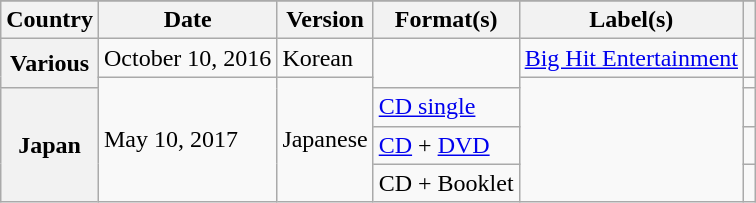<table class="wikitable plainrowheaders" border="1">
<tr>
</tr>
<tr>
<th scope="col">Country</th>
<th scope="col">Date</th>
<th scope="col">Version</th>
<th scope="col">Format(s)</th>
<th scope="col">Label(s)</th>
<th scope="col"></th>
</tr>
<tr>
<th rowspan="2" scope="row">Various</th>
<td>October 10, 2016</td>
<td>Korean</td>
<td rowspan="2"></td>
<td><a href='#'>Big Hit Entertainment</a></td>
<td style="text-align: center;"></td>
</tr>
<tr>
<td rowspan="4">May 10, 2017</td>
<td rowspan="4">Japanese</td>
<td rowspan="4"></td>
<td style="text-align: center;"></td>
</tr>
<tr>
<th scope="row" rowspan="4">Japan</th>
<td><a href='#'>CD single</a></td>
<td style="text-align: center;"></td>
</tr>
<tr>
<td><a href='#'>CD</a> + <a href='#'>DVD</a></td>
<td style="text-align: center;"></td>
</tr>
<tr>
<td>CD + Booklet</td>
<td style="text-align: center;"></td>
</tr>
</table>
